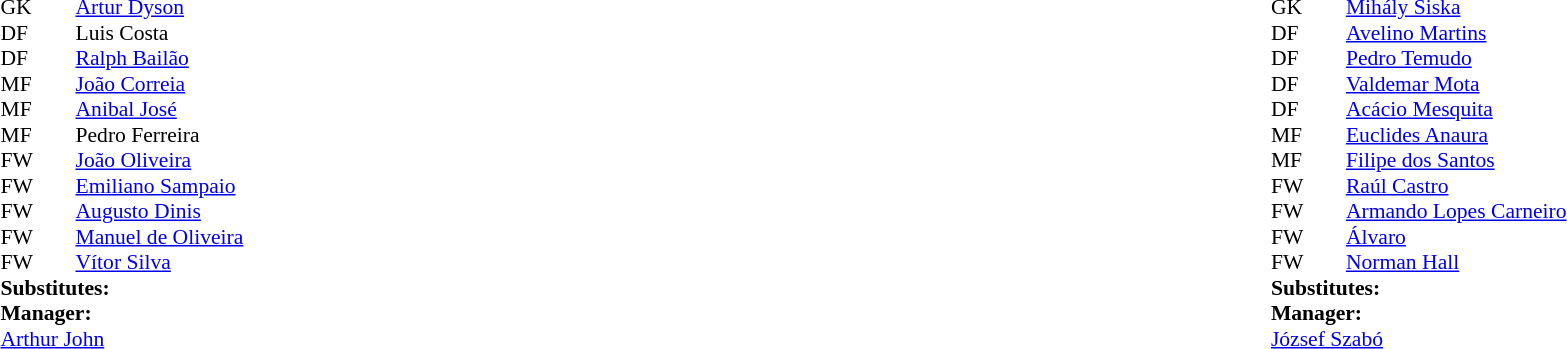<table width="100%">
<tr>
<td valign="top" width="50%"><br><table style="font-size: 90%" cellspacing="0" cellpadding="0">
<tr>
<td colspan="4"></td>
</tr>
<tr>
<th width=25></th>
<th width=25></th>
</tr>
<tr>
<td>GK</td>
<td></td>
<td> <a href='#'>Artur Dyson</a></td>
</tr>
<tr>
<td>DF</td>
<td></td>
<td> Luis Costa</td>
</tr>
<tr>
<td>DF</td>
<td></td>
<td> <a href='#'>Ralph Bailão</a></td>
</tr>
<tr>
<td>MF</td>
<td></td>
<td> <a href='#'>João Correia</a></td>
</tr>
<tr>
<td>MF</td>
<td></td>
<td> <a href='#'>Anibal José</a></td>
</tr>
<tr>
<td>MF</td>
<td></td>
<td> Pedro Ferreira</td>
</tr>
<tr>
<td>FW</td>
<td></td>
<td> <a href='#'>João Oliveira</a></td>
</tr>
<tr>
<td>FW</td>
<td></td>
<td> <a href='#'>Emiliano Sampaio</a></td>
</tr>
<tr>
<td>FW</td>
<td></td>
<td> <a href='#'>Augusto Dinis</a></td>
</tr>
<tr>
<td>FW</td>
<td></td>
<td> <a href='#'>Manuel de Oliveira</a></td>
</tr>
<tr>
<td>FW</td>
<td></td>
<td> <a href='#'>Vítor Silva</a></td>
</tr>
<tr>
<td colspan=3><strong>Substitutes:</strong></td>
</tr>
<tr>
<td colspan=3><strong>Manager:</strong></td>
</tr>
<tr>
<td colspan=4> <a href='#'>Arthur John</a></td>
</tr>
</table>
</td>
<td valign="top"></td>
<td valign="top" width="50%"><br><table style="font-size: 90%" cellspacing="0" cellpadding="0" align=center>
<tr>
<td colspan="4"></td>
</tr>
<tr>
<th width=25></th>
<th width=25></th>
</tr>
<tr>
<td>GK</td>
<td></td>
<td> <a href='#'>Mihály Siska</a></td>
</tr>
<tr>
<td>DF</td>
<td></td>
<td> <a href='#'>Avelino Martins</a></td>
</tr>
<tr>
<td>DF</td>
<td></td>
<td> <a href='#'>Pedro Temudo</a></td>
</tr>
<tr>
<td>DF</td>
<td></td>
<td> <a href='#'>Valdemar Mota</a></td>
</tr>
<tr>
<td>DF</td>
<td></td>
<td> <a href='#'>Acácio Mesquita</a></td>
</tr>
<tr>
<td>MF</td>
<td></td>
<td> <a href='#'>Euclides Anaura</a></td>
</tr>
<tr>
<td>MF</td>
<td></td>
<td> <a href='#'>Filipe dos Santos</a></td>
</tr>
<tr>
<td>FW</td>
<td></td>
<td> <a href='#'>Raúl Castro</a></td>
</tr>
<tr>
<td>FW</td>
<td></td>
<td> <a href='#'>Armando Lopes Carneiro</a></td>
</tr>
<tr>
<td>FW</td>
<td></td>
<td> <a href='#'>Álvaro</a></td>
</tr>
<tr>
<td>FW</td>
<td></td>
<td> <a href='#'>Norman Hall</a></td>
</tr>
<tr>
<td colspan=3><strong>Substitutes:</strong></td>
</tr>
<tr>
<td colspan=3><strong>Manager:</strong></td>
</tr>
<tr>
<td colspan=4> <a href='#'>József Szabó</a></td>
</tr>
</table>
</td>
</tr>
</table>
